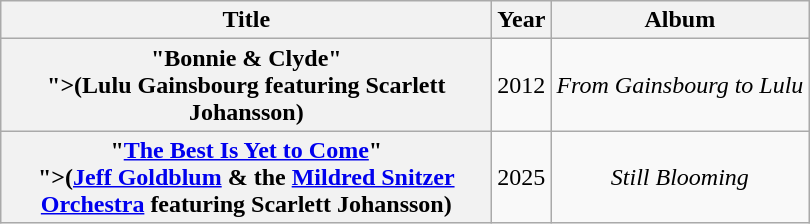<table class="wikitable plainrowheaders" style="text-align:center;" border="1">
<tr>
<th scope="col" style="width:20em;">Title</th>
<th scope="col">Year</th>
<th scope="col">Album</th>
</tr>
<tr>
<th scope="row">"Bonnie & Clyde"<br><span>">(Lulu Gainsbourg featuring Scarlett Johansson)</span></th>
<td>2012</td>
<td><em>From Gainsbourg to Lulu</em></td>
</tr>
<tr>
<th scope="row">"<a href='#'>The Best Is Yet to Come</a>"<br><span>">(<a href='#'>Jeff Goldblum</a> & the <a href='#'>Mildred Snitzer Orchestra</a> featuring Scarlett Johansson)</span></th>
<td>2025</td>
<td><em>Still Blooming</em></td>
</tr>
</table>
